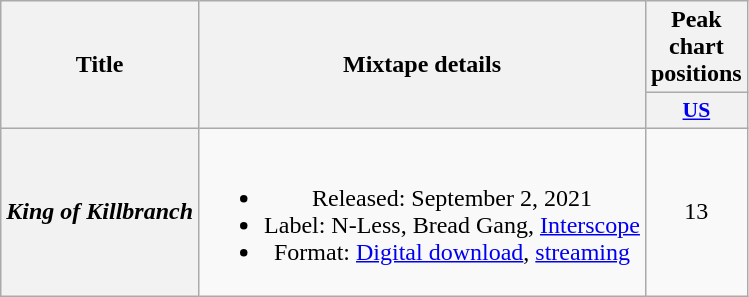<table class="wikitable plainrowheaders" style="text-align:center;">
<tr>
<th scope="col" rowspan="2">Title</th>
<th scope="col" rowspan="2">Mixtape details</th>
<th colspan="1">Peak chart positions</th>
</tr>
<tr>
<th scope="col" style="width:3.5em;font-size:90%;"><a href='#'>US</a><br></th>
</tr>
<tr>
<th scope="row"><em>King of Killbranch</em></th>
<td><br><ul><li>Released: September 2, 2021</li><li>Label: N-Less, Bread Gang, <a href='#'>Interscope</a></li><li>Format: <a href='#'>Digital download</a>, <a href='#'>streaming</a></li></ul></td>
<td>13</td>
</tr>
</table>
